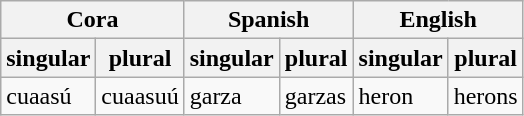<table class="wikitable">
<tr>
<th colspan="2">Cora</th>
<th colspan="2">Spanish</th>
<th colspan="2">English</th>
</tr>
<tr>
<th>singular</th>
<th>plural</th>
<th>singular</th>
<th>plural</th>
<th>singular</th>
<th>plural</th>
</tr>
<tr>
<td>cuaasú</td>
<td>cuaasuú</td>
<td>garza</td>
<td>garzas</td>
<td>heron</td>
<td>herons</td>
</tr>
</table>
